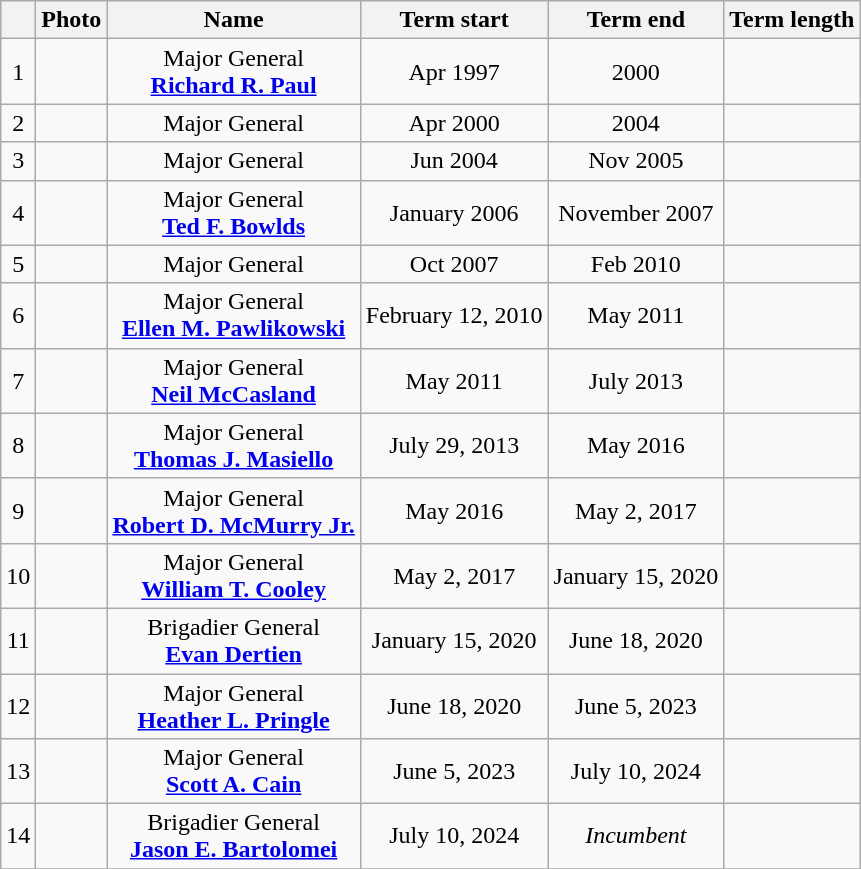<table class="wikitable" style="text-align:center;">
<tr>
<th></th>
<th>Photo</th>
<th>Name</th>
<th>Term start</th>
<th>Term end</th>
<th>Term length</th>
</tr>
<tr>
<td>1</td>
<td></td>
<td>Major General<br><strong><a href='#'>Richard R. Paul</a></strong></td>
<td>Apr 1997</td>
<td>2000</td>
<td></td>
</tr>
<tr>
<td>2</td>
<td></td>
<td>Major General<br><strong></strong></td>
<td>Apr 2000</td>
<td>2004</td>
<td></td>
</tr>
<tr>
<td>3</td>
<td></td>
<td>Major General<br><strong></strong></td>
<td>Jun 2004</td>
<td>Nov 2005</td>
<td></td>
</tr>
<tr>
<td>4</td>
<td></td>
<td>Major General<br><strong><a href='#'>Ted F. Bowlds</a></strong></td>
<td>January 2006</td>
<td>November 2007</td>
<td></td>
</tr>
<tr>
<td>5</td>
<td></td>
<td>Major General<br><strong></strong></td>
<td>Oct 2007</td>
<td>Feb 2010</td>
<td></td>
</tr>
<tr>
<td>6</td>
<td></td>
<td>Major General<br><strong><a href='#'>Ellen M. Pawlikowski</a></strong></td>
<td>February 12, 2010</td>
<td>May 2011</td>
<td></td>
</tr>
<tr>
<td>7</td>
<td></td>
<td>Major General<br><strong><a href='#'>Neil McCasland</a></strong></td>
<td>May 2011</td>
<td>July 2013</td>
<td></td>
</tr>
<tr>
<td>8</td>
<td></td>
<td>Major General<br><strong><a href='#'>Thomas J. Masiello</a></strong></td>
<td>July 29, 2013</td>
<td>May 2016</td>
<td></td>
</tr>
<tr>
<td>9</td>
<td></td>
<td>Major General<br><strong><a href='#'>Robert D. McMurry Jr.</a></strong></td>
<td>May 2016</td>
<td>May 2, 2017</td>
<td></td>
</tr>
<tr>
<td>10</td>
<td></td>
<td>Major General<br><strong><a href='#'>William T. Cooley</a></strong></td>
<td>May 2, 2017</td>
<td>January 15, 2020</td>
<td></td>
</tr>
<tr>
<td>11</td>
<td></td>
<td>Brigadier General<br><strong><a href='#'>Evan Dertien</a></strong></td>
<td>January 15, 2020</td>
<td>June 18, 2020</td>
<td></td>
</tr>
<tr>
<td>12</td>
<td></td>
<td>Major General<br><strong><a href='#'>Heather L. Pringle</a></strong></td>
<td>June 18, 2020</td>
<td>June 5, 2023</td>
<td></td>
</tr>
<tr>
<td>13</td>
<td></td>
<td>Major General<br><strong><a href='#'>Scott A. Cain</a></strong></td>
<td>June 5, 2023</td>
<td>July 10, 2024</td>
<td></td>
</tr>
<tr>
<td>14</td>
<td></td>
<td>Brigadier General<br><strong><a href='#'>Jason E. Bartolomei</a></strong></td>
<td>July 10, 2024</td>
<td><em>Incumbent</em></td>
<td></td>
</tr>
<tr>
</tr>
</table>
